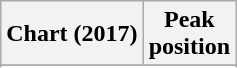<table class="wikitable sortable plainrowheaders" style="text-align:center;">
<tr>
<th align="left">Chart (2017)</th>
<th align="left">Peak<br>position</th>
</tr>
<tr>
</tr>
<tr>
</tr>
</table>
